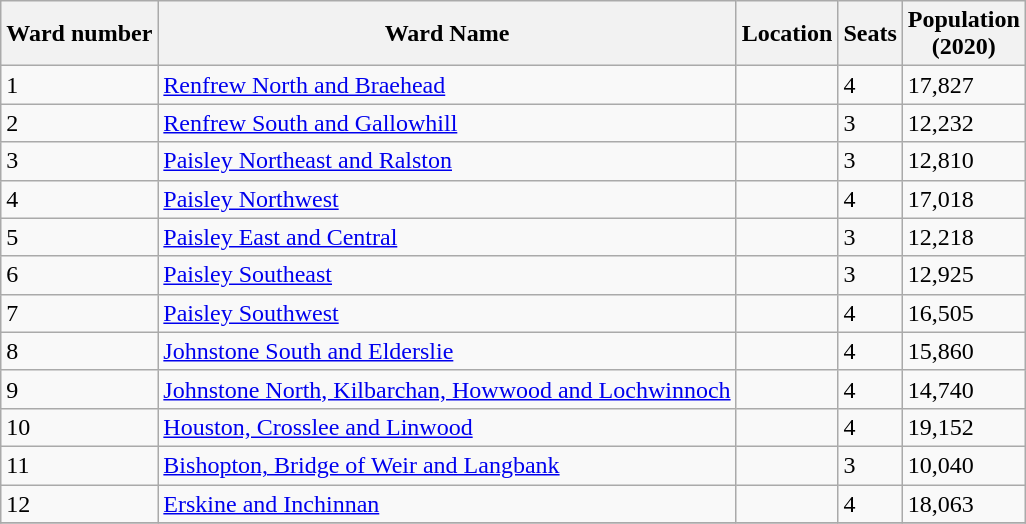<table class="wikitable sortable">
<tr>
<th>Ward number</th>
<th>Ward Name</th>
<th>Location</th>
<th>Seats</th>
<th>Population<br>(2020)</th>
</tr>
<tr>
<td>1</td>
<td><a href='#'>Renfrew North and Braehead</a></td>
<td></td>
<td>4</td>
<td>17,827</td>
</tr>
<tr>
<td>2</td>
<td><a href='#'>Renfrew South and Gallowhill</a></td>
<td></td>
<td>3</td>
<td>12,232</td>
</tr>
<tr>
<td>3</td>
<td><a href='#'>Paisley Northeast and Ralston</a></td>
<td></td>
<td>3</td>
<td>12,810</td>
</tr>
<tr>
<td>4</td>
<td><a href='#'>Paisley Northwest</a></td>
<td></td>
<td>4</td>
<td>17,018</td>
</tr>
<tr>
<td>5</td>
<td><a href='#'>Paisley East and Central</a></td>
<td></td>
<td>3</td>
<td>12,218</td>
</tr>
<tr>
<td>6</td>
<td><a href='#'>Paisley Southeast</a></td>
<td></td>
<td>3</td>
<td>12,925</td>
</tr>
<tr>
<td>7</td>
<td><a href='#'>Paisley Southwest</a></td>
<td></td>
<td>4</td>
<td>16,505</td>
</tr>
<tr>
<td>8</td>
<td><a href='#'>Johnstone South and Elderslie</a></td>
<td></td>
<td>4</td>
<td>15,860</td>
</tr>
<tr>
<td>9</td>
<td><a href='#'>Johnstone North, Kilbarchan, Howwood and Lochwinnoch</a></td>
<td></td>
<td>4</td>
<td>14,740</td>
</tr>
<tr>
<td>10</td>
<td><a href='#'>Houston, Crosslee and Linwood</a></td>
<td></td>
<td>4</td>
<td>19,152</td>
</tr>
<tr>
<td>11</td>
<td><a href='#'>Bishopton, Bridge of Weir and Langbank</a></td>
<td></td>
<td>3</td>
<td>10,040</td>
</tr>
<tr>
<td>12</td>
<td><a href='#'>Erskine and Inchinnan</a></td>
<td></td>
<td>4</td>
<td>18,063</td>
</tr>
<tr>
</tr>
</table>
